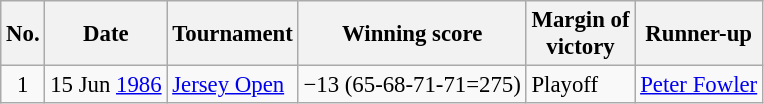<table class="wikitable" style="font-size:95%;">
<tr>
<th>No.</th>
<th>Date</th>
<th>Tournament</th>
<th>Winning score</th>
<th>Margin of<br>victory</th>
<th>Runner-up</th>
</tr>
<tr>
<td align=center>1</td>
<td>15 Jun <a href='#'>1986</a></td>
<td><a href='#'>Jersey Open</a></td>
<td>−13 (65-68-71-71=275)</td>
<td>Playoff</td>
<td> <a href='#'>Peter Fowler</a></td>
</tr>
</table>
